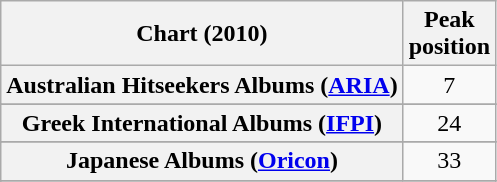<table class="wikitable sortable plainrowheaders" style="text-align:center">
<tr>
<th scope="col">Chart (2010)</th>
<th scope="col">Peak<br>position</th>
</tr>
<tr>
<th scope="row">Australian Hitseekers Albums (<a href='#'>ARIA</a>)</th>
<td>7</td>
</tr>
<tr>
</tr>
<tr>
</tr>
<tr>
</tr>
<tr>
</tr>
<tr>
</tr>
<tr>
</tr>
<tr>
<th scope="row">Greek International Albums (<a href='#'>IFPI</a>)</th>
<td>24</td>
</tr>
<tr>
</tr>
<tr>
</tr>
<tr>
<th scope="row">Japanese Albums (<a href='#'>Oricon</a>)</th>
<td>33</td>
</tr>
<tr>
</tr>
<tr>
</tr>
<tr>
</tr>
<tr>
</tr>
<tr>
</tr>
<tr>
</tr>
</table>
